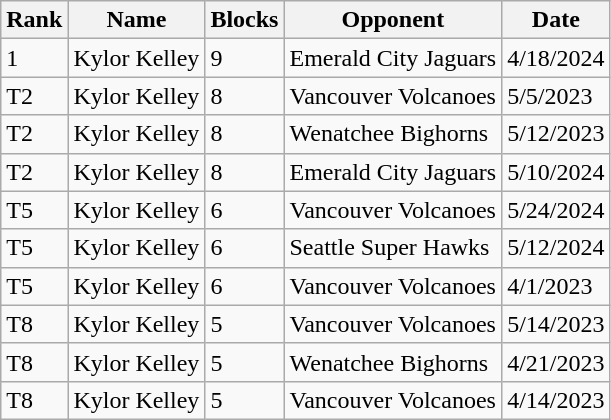<table class="wikitable">
<tr>
<th>Rank</th>
<th>Name</th>
<th>Blocks</th>
<th>Opponent</th>
<th>Date</th>
</tr>
<tr>
<td>1</td>
<td>Kylor Kelley</td>
<td>9</td>
<td>Emerald City Jaguars</td>
<td>4/18/2024</td>
</tr>
<tr>
<td>T2</td>
<td>Kylor Kelley</td>
<td>8</td>
<td>Vancouver Volcanoes</td>
<td>5/5/2023</td>
</tr>
<tr>
<td>T2</td>
<td>Kylor Kelley</td>
<td>8</td>
<td>Wenatchee Bighorns</td>
<td>5/12/2023</td>
</tr>
<tr>
<td>T2</td>
<td>Kylor Kelley</td>
<td>8</td>
<td>Emerald City Jaguars</td>
<td>5/10/2024</td>
</tr>
<tr>
<td>T5</td>
<td>Kylor Kelley</td>
<td>6</td>
<td>Vancouver Volcanoes</td>
<td>5/24/2024</td>
</tr>
<tr>
<td>T5</td>
<td>Kylor Kelley</td>
<td>6</td>
<td>Seattle Super Hawks</td>
<td>5/12/2024</td>
</tr>
<tr>
<td>T5</td>
<td>Kylor Kelley</td>
<td>6</td>
<td>Vancouver Volcanoes</td>
<td>4/1/2023</td>
</tr>
<tr>
<td>T8</td>
<td>Kylor Kelley</td>
<td>5</td>
<td>Vancouver Volcanoes</td>
<td>5/14/2023</td>
</tr>
<tr>
<td>T8</td>
<td>Kylor Kelley</td>
<td>5</td>
<td>Wenatchee Bighorns</td>
<td>4/21/2023</td>
</tr>
<tr>
<td>T8</td>
<td>Kylor Kelley</td>
<td>5</td>
<td>Vancouver Volcanoes</td>
<td>4/14/2023</td>
</tr>
</table>
